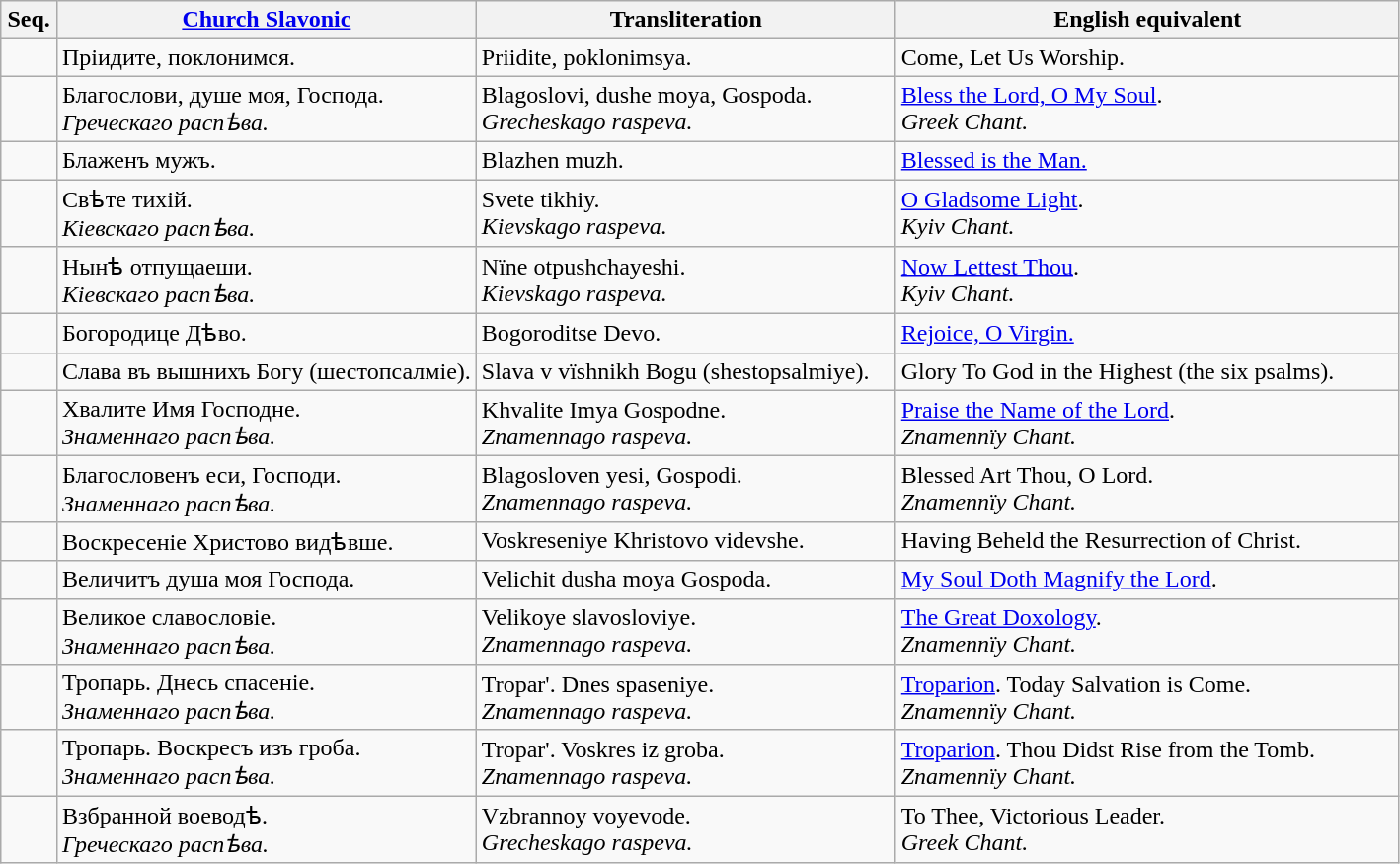<table class="wikitable" border="1">
<tr>
<th style="width:4%;">Seq.</th>
<th style="width:30%;"><a href='#'>Church Slavonic</a></th>
<th style="width:30%;">Transliteration</th>
<th style="width:36%;">English equivalent</th>
</tr>
<tr>
<td></td>
<td>Пріидите, поклонимся.</td>
<td>Priidite, poklonimsya.</td>
<td>Come, Let Us Worship.</td>
</tr>
<tr>
<td></td>
<td>Благослови, душе моя, Господа.<br><em>Греческаго распѣва.</em></td>
<td>Blagoslovi, dushe moya, Gospoda.<br><em>Grecheskago raspeva.</em></td>
<td><a href='#'>Bless the Lord, O My Soul</a>.<br><em>Greek Chant.</em></td>
</tr>
<tr>
<td></td>
<td>Блаженъ мужъ.</td>
<td>Blazhen muzh.</td>
<td><a href='#'>Blessed is the Man.</a></td>
</tr>
<tr>
<td></td>
<td>Свѣте тихій.<br><em>Кiевскаго распѣва.</em></td>
<td>Svete tikhiy.<br><em>Kievskago raspeva.</em></td>
<td><a href='#'>O Gladsome Light</a>.<br><em>Kyiv Chant.</em></td>
</tr>
<tr>
<td></td>
<td>Нынѣ отпущаеши.<br><em>Кiевскаго распѣва.</em></td>
<td>Nïne otpushchayeshi.<br><em>Kievskago raspeva.</em></td>
<td><a href='#'>Now Lettest Thou</a>.<br><em>Kyiv Chant.</em></td>
</tr>
<tr>
<td></td>
<td>Богородице Дѣво.</td>
<td>Bogoroditse Devo.</td>
<td><a href='#'>Rejoice, O Virgin.</a></td>
</tr>
<tr>
<td></td>
<td>Слава въ вышнихъ Богу (шестопсалміе).</td>
<td>Slava v vïshnikh Bogu (shestopsalmiye).</td>
<td>Glory To God in the Highest (the six psalms).</td>
</tr>
<tr>
<td></td>
<td>Хвалите Имя Господне.<br><em>Знаменнаго распѣва.</em></td>
<td>Khvalite Imya Gospodne.<br><em>Znamennago raspeva.</em></td>
<td><a href='#'>Praise the Name of the Lord</a>.<br><em>Znamennïy Chant.</em></td>
</tr>
<tr>
<td></td>
<td>Благословенъ еси, Господи.<br><em>Знаменнаго распѣва.</em></td>
<td>Blagosloven yesi, Gospodi.<br><em>Znamennago raspeva.</em></td>
<td>Blessed Art Thou, O Lord.<br><em>Znamennïy Chant.</em></td>
</tr>
<tr>
<td></td>
<td>Воскресеніе Христово видѣвше.</td>
<td>Voskreseniye Khristovo videvshe.</td>
<td>Having Beheld the Resurrection of Christ.</td>
</tr>
<tr>
<td></td>
<td>Величитъ душа моя Господа.</td>
<td>Velichit dusha moya Gospoda.</td>
<td><a href='#'>My Soul Doth Magnify the Lord</a>.</td>
</tr>
<tr>
<td></td>
<td>Великое славословіе.<br><em>Знаменнаго распѣва.</em></td>
<td>Velikoye slavosloviye.<br><em>Znamennago raspeva.</em></td>
<td><a href='#'>The Great Doxology</a>.<br><em>Znamennïy Chant.</em></td>
</tr>
<tr>
<td></td>
<td>Тропарь. Днесь спасеніе.<br><em>Знаменнаго распѣва.</em></td>
<td>Tropar'. Dnes spaseniye.<br><em>Znamennago raspeva.</em></td>
<td><a href='#'>Troparion</a>. Today Salvation is Come.<br><em>Znamennïy Chant.</em></td>
</tr>
<tr>
<td></td>
<td>Тропарь. Воскресъ изъ гроба.<br><em>Знаменнаго распѣва.</em></td>
<td>Tropar'. Voskres iz groba.<br><em>Znamennago raspeva.</em></td>
<td><a href='#'>Troparion</a>. Thou Didst Rise from the Tomb.<br><em>Znamennïy Chant.</em></td>
</tr>
<tr>
<td></td>
<td>Взбранной воеводѣ.<br><em>Греческаго распѣва.</em></td>
<td>Vzbrannoy voyevode.<br><em>Grecheskago raspeva.</em></td>
<td>To Thee, Victorious Leader.<br><em>Greek Chant.</em></td>
</tr>
</table>
